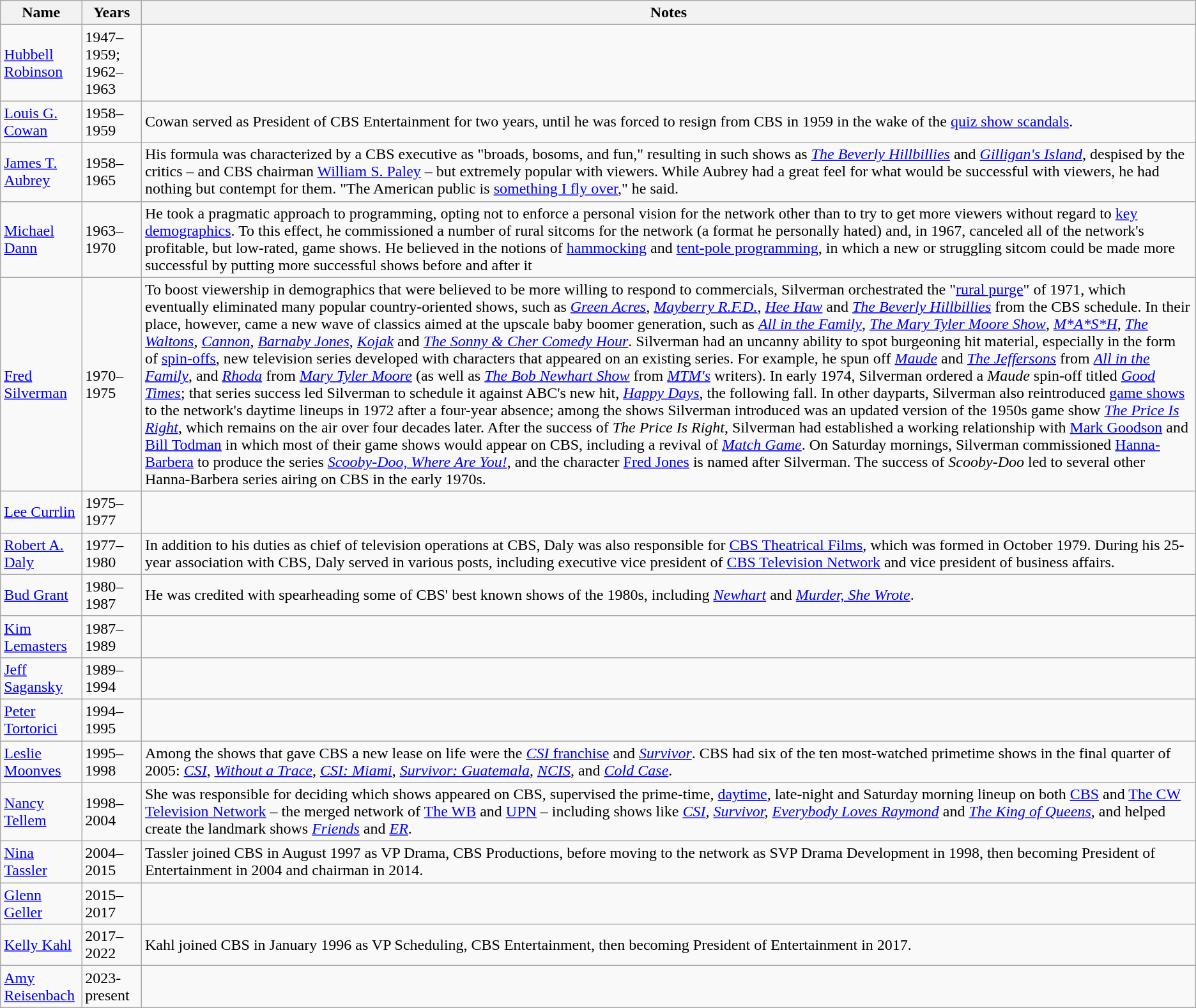<table class="wikitable">
<tr>
<th>Name</th>
<th>Years</th>
<th>Notes</th>
</tr>
<tr>
<td><a href='#'>Hubbell Robinson</a></td>
<td>1947–1959; 1962–1963</td>
<td></td>
</tr>
<tr>
<td><a href='#'>Louis G. Cowan</a></td>
<td>1958–1959</td>
<td>Cowan served as President of CBS Entertainment for two years, until he was forced to resign from CBS in 1959 in the wake of the <a href='#'>quiz show scandals</a>.</td>
</tr>
<tr>
<td><a href='#'>James T. Aubrey</a></td>
<td>1958–1965</td>
<td>His formula was characterized by a CBS executive as "broads, bosoms, and fun," resulting in such shows as <em><a href='#'>The Beverly Hillbillies</a></em> and <em><a href='#'>Gilligan's Island</a></em>, despised by the critics – and CBS chairman <a href='#'>William S. Paley</a> – but extremely popular with viewers. While Aubrey had a great feel for what would be successful with viewers, he had nothing but contempt for them. "The American public is <a href='#'>something I fly over</a>," he said.</td>
</tr>
<tr>
<td><a href='#'>Michael Dann</a></td>
<td>1963–1970</td>
<td>He took a pragmatic approach to programming, opting not to enforce a personal vision for the network other than to try to get more viewers without regard to <a href='#'>key demographics</a>. To this effect, he commissioned a number of rural sitcoms for the network (a format he personally hated) and, in 1967, canceled all of the network's profitable, but low-rated, game shows. He believed in the notions of <a href='#'>hammocking</a> and <a href='#'>tent-pole programming</a>, in which a new or struggling sitcom could be made more successful by putting more successful shows before and after it</td>
</tr>
<tr>
<td><a href='#'>Fred Silverman</a></td>
<td>1970–1975</td>
<td>To boost viewership in demographics that were believed to be more willing to respond to commercials, Silverman orchestrated the "<a href='#'>rural purge</a>" of 1971, which eventually eliminated many popular country-oriented shows, such as <em><a href='#'>Green Acres</a></em>, <em><a href='#'>Mayberry R.F.D.</a></em>, <em><a href='#'>Hee Haw</a></em> and <em><a href='#'>The Beverly Hillbillies</a></em> from the CBS schedule. In their place, however, came a new wave of classics aimed at the upscale baby boomer generation, such as <em><a href='#'>All in the Family</a></em>, <em><a href='#'>The Mary Tyler Moore Show</a></em>, <em><a href='#'>M*A*S*H</a></em>, <em><a href='#'>The Waltons</a></em>, <em><a href='#'>Cannon</a></em>, <em><a href='#'>Barnaby Jones</a></em>, <em><a href='#'>Kojak</a></em> and <em><a href='#'>The Sonny & Cher Comedy Hour</a></em>. Silverman had an uncanny ability to spot burgeoning hit material, especially in the form of <a href='#'>spin-offs</a>, new television series developed with characters that appeared on an existing series. For example, he spun off <em><a href='#'>Maude</a></em> and <em><a href='#'>The Jeffersons</a></em> from <em><a href='#'>All in the Family</a></em>, and <em><a href='#'>Rhoda</a></em> from <em><a href='#'>Mary Tyler Moore</a></em> (as well as <em><a href='#'>The Bob Newhart Show</a></em> from <em><a href='#'>MTM's</a></em> writers). In early 1974, Silverman ordered a <em>Maude</em> spin-off titled <em><a href='#'>Good Times</a></em>; that series success led Silverman to schedule it against ABC's new hit, <em><a href='#'>Happy Days</a></em>, the following fall. In other dayparts, Silverman also reintroduced <a href='#'>game shows</a> to the network's daytime lineups in 1972 after a four-year absence; among the shows Silverman introduced was an updated version of the 1950s game show <em><a href='#'>The Price Is Right</a></em>, which remains on the air over four decades later. After the success of <em>The Price Is Right</em>, Silverman had established a working relationship with <a href='#'>Mark Goodson</a> and <a href='#'>Bill Todman</a> in which most of their game shows would appear on CBS, including a revival of <em><a href='#'>Match Game</a></em>. On Saturday mornings, Silverman commissioned <a href='#'>Hanna-Barbera</a> to produce the series <em><a href='#'>Scooby-Doo, Where Are You!</a></em>, and the character <a href='#'>Fred Jones</a> is named after Silverman. The success of <em>Scooby-Doo</em> led to several other Hanna-Barbera series airing on CBS in the early 1970s.</td>
</tr>
<tr>
<td><a href='#'>Lee Currlin</a></td>
<td>1975–1977</td>
<td></td>
</tr>
<tr>
<td><a href='#'>Robert A. Daly</a></td>
<td>1977–1980</td>
<td>In addition to his duties as chief of television operations at CBS, Daly was also responsible for <a href='#'>CBS Theatrical Films</a>, which was formed in October 1979. During his 25-year association with CBS, Daly served in various posts, including executive vice president of <a href='#'>CBS Television Network</a> and vice president of business affairs.</td>
</tr>
<tr>
<td><a href='#'>Bud Grant</a></td>
<td>1980–1987</td>
<td>He was credited with spearheading some of CBS' best known shows of the 1980s, including <em><a href='#'>Newhart</a></em> and <em><a href='#'>Murder, She Wrote</a></em>.</td>
</tr>
<tr>
<td><a href='#'>Kim Lemasters</a></td>
<td>1987–1989</td>
<td></td>
</tr>
<tr>
<td><a href='#'>Jeff Sagansky</a></td>
<td>1989–1994</td>
<td></td>
</tr>
<tr>
<td><a href='#'>Peter Tortorici</a></td>
<td>1994–1995</td>
<td></td>
</tr>
<tr>
<td><a href='#'>Leslie Moonves</a></td>
<td>1995–1998</td>
<td>Among the shows that gave CBS a new lease on life were the <a href='#'><em>CSI</em> franchise</a> and <em><a href='#'>Survivor</a></em>. CBS had six of the ten most-watched primetime shows in the final quarter of 2005: <em><a href='#'>CSI</a></em>, <em><a href='#'>Without a Trace</a></em>, <em><a href='#'>CSI: Miami</a></em>, <em><a href='#'>Survivor: Guatemala</a></em>, <em><a href='#'>NCIS</a></em>, and <em><a href='#'>Cold Case</a></em>.</td>
</tr>
<tr>
<td><a href='#'>Nancy Tellem</a></td>
<td>1998–2004</td>
<td>She was responsible for deciding which shows appeared on CBS, supervised the prime-time, <a href='#'>daytime</a>, late-night and Saturday morning lineup on both <a href='#'>CBS</a> and <a href='#'>The CW Television Network</a> – the merged network of <a href='#'>The WB</a> and <a href='#'>UPN</a> – including shows like <em><a href='#'>CSI</a>,</em> <em><a href='#'>Survivor</a>,</em> <em><a href='#'>Everybody Loves Raymond</a></em> and <em><a href='#'>The King of Queens</a>,</em> and helped create the landmark shows <em><a href='#'>Friends</a></em> and <em><a href='#'>ER</a></em>.</td>
</tr>
<tr>
<td><a href='#'>Nina Tassler</a></td>
<td>2004–2015</td>
<td>Tassler joined CBS in August 1997 as VP Drama, CBS Productions, before moving to the network as SVP Drama Development in 1998, then becoming President of Entertainment in 2004 and chairman in 2014.</td>
</tr>
<tr>
<td><a href='#'>Glenn Geller</a></td>
<td>2015–2017</td>
<td></td>
</tr>
<tr>
<td><a href='#'>Kelly Kahl</a></td>
<td>2017–2022</td>
<td>Kahl joined CBS in January 1996 as VP Scheduling, CBS Entertainment, then becoming President of Entertainment in 2017.</td>
</tr>
<tr>
<td><a href='#'>Amy Reisenbach</a></td>
<td>2023-present</td>
<td></td>
</tr>
</table>
